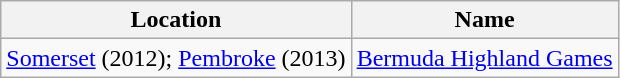<table class="wikitable">
<tr>
<th>Location</th>
<th>Name</th>
</tr>
<tr>
<td><a href='#'>Somerset</a> (2012); <a href='#'>Pembroke</a> (2013)</td>
<td><a href='#'>Bermuda Highland Games</a></td>
</tr>
</table>
